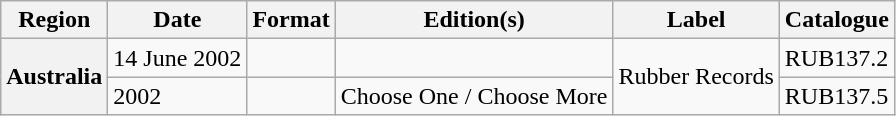<table class="wikitable plainrowheaders">
<tr>
<th scope="col">Region</th>
<th scope="col">Date</th>
<th scope="col">Format</th>
<th scope="col">Edition(s)</th>
<th scope="col">Label</th>
<th scope="col">Catalogue</th>
</tr>
<tr>
<th scope="row" rowspan="2">Australia</th>
<td>14 June 2002</td>
<td></td>
<td></td>
<td rowspan="2">Rubber Records</td>
<td>RUB137.2</td>
</tr>
<tr>
<td>2002</td>
<td></td>
<td>Choose One / Choose More</td>
<td>RUB137.5</td>
</tr>
</table>
